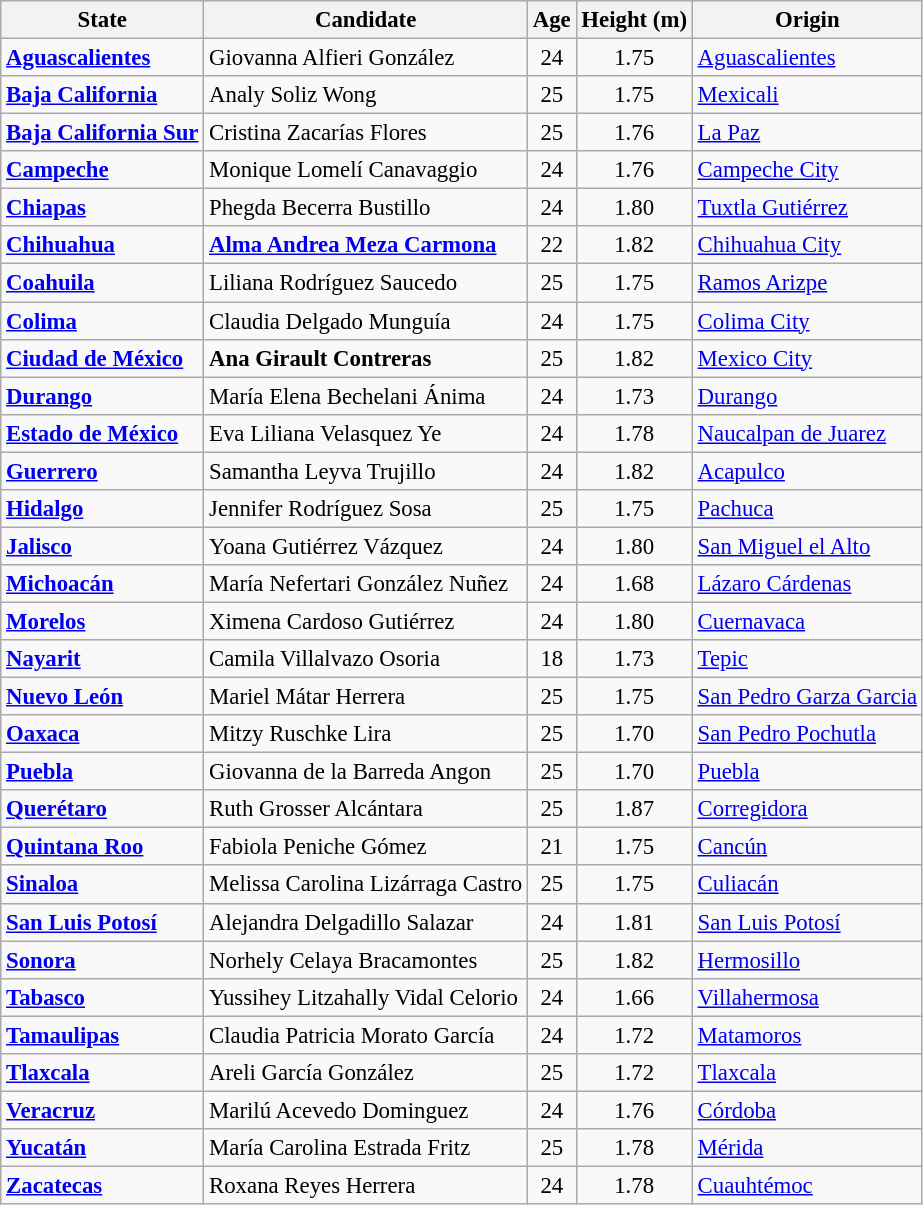<table class="wikitable sortable" style="font-size: 95%;">
<tr>
<th>State</th>
<th>Candidate</th>
<th>Age</th>
<th>Height (m)</th>
<th>Origin</th>
</tr>
<tr>
<td><strong> <a href='#'>Aguascalientes</a></strong></td>
<td>Giovanna Alfieri González</td>
<td align="center">24</td>
<td align="center">1.75</td>
<td><a href='#'>Aguascalientes</a></td>
</tr>
<tr>
<td><strong> <a href='#'>Baja California</a></strong></td>
<td>Analy Soliz Wong</td>
<td align="center">25</td>
<td align="center">1.75</td>
<td><a href='#'>Mexicali</a></td>
</tr>
<tr>
<td><strong> <a href='#'>Baja California Sur</a></strong></td>
<td>Cristina Zacarías Flores</td>
<td align="center">25</td>
<td align="center">1.76</td>
<td><a href='#'>La Paz</a></td>
</tr>
<tr>
<td><strong> <a href='#'>Campeche</a></strong></td>
<td>Monique Lomelí Canavaggio</td>
<td align="center">24</td>
<td align="center">1.76</td>
<td><a href='#'>Campeche City</a></td>
</tr>
<tr>
<td><strong> <a href='#'>Chiapas</a></strong></td>
<td>Phegda Becerra Bustillo</td>
<td align="center">24</td>
<td align="center">1.80</td>
<td><a href='#'>Tuxtla Gutiérrez</a></td>
</tr>
<tr>
<td><strong> <a href='#'>Chihuahua</a></strong></td>
<td><strong><a href='#'>Alma Andrea Meza Carmona</a></strong></td>
<td align=" center">22</td>
<td align=" center">1.82</td>
<td><a href='#'>Chihuahua City</a></td>
</tr>
<tr>
<td><strong> <a href='#'>Coahuila</a></strong></td>
<td>Liliana Rodríguez Saucedo</td>
<td align="center">25</td>
<td align="center">1.75</td>
<td><a href='#'>Ramos Arizpe</a></td>
</tr>
<tr>
<td><strong> <a href='#'>Colima</a></strong></td>
<td>Claudia Delgado Munguía</td>
<td align="center">24</td>
<td align="center">1.75</td>
<td><a href='#'>Colima City</a></td>
</tr>
<tr>
<td><strong> <a href='#'>Ciudad de México</a></strong></td>
<td><strong>Ana Girault Contreras</strong></td>
<td align="center">25</td>
<td align="center">1.82</td>
<td><a href='#'>Mexico City</a></td>
</tr>
<tr>
<td><strong> <a href='#'>Durango</a></strong></td>
<td>María Elena Bechelani Ánima</td>
<td align="center">24</td>
<td align="center">1.73</td>
<td><a href='#'>Durango</a></td>
</tr>
<tr>
<td><strong> <a href='#'>Estado de México</a></strong></td>
<td>Eva Liliana Velasquez Ye</td>
<td align="center">24</td>
<td align="center">1.78</td>
<td><a href='#'>Naucalpan de Juarez</a></td>
</tr>
<tr>
<td><strong> <a href='#'>Guerrero</a></strong></td>
<td>Samantha Leyva Trujillo</td>
<td align="center">24</td>
<td align="center">1.82</td>
<td><a href='#'>Acapulco</a></td>
</tr>
<tr>
<td><strong> <a href='#'>Hidalgo</a></strong></td>
<td>Jennifer Rodríguez Sosa</td>
<td align="center">25</td>
<td align="center">1.75</td>
<td><a href='#'>Pachuca</a></td>
</tr>
<tr>
<td><strong> <a href='#'>Jalisco</a></strong></td>
<td>Yoana Gutiérrez Vázquez</td>
<td align=" center">24</td>
<td align=" center">1.80</td>
<td><a href='#'>San Miguel el Alto</a></td>
</tr>
<tr>
<td><strong> <a href='#'>Michoacán</a></strong></td>
<td>María Nefertari González Nuñez</td>
<td align="center">24</td>
<td align="center">1.68</td>
<td><a href='#'>Lázaro Cárdenas</a></td>
</tr>
<tr>
<td><strong> <a href='#'>Morelos</a></strong></td>
<td>Ximena Cardoso Gutiérrez</td>
<td align="center">24</td>
<td align="center">1.80</td>
<td><a href='#'>Cuernavaca</a></td>
</tr>
<tr>
<td><strong> <a href='#'>Nayarit</a></strong></td>
<td>Camila Villalvazo Osoria</td>
<td align="center">18</td>
<td align="center">1.73</td>
<td><a href='#'>Tepic</a></td>
</tr>
<tr>
<td><strong> <a href='#'>Nuevo León</a></strong></td>
<td>Mariel Mátar Herrera</td>
<td align="center">25</td>
<td align="center">1.75</td>
<td><a href='#'>San Pedro Garza Garcia</a></td>
</tr>
<tr>
<td><strong> <a href='#'>Oaxaca</a></strong></td>
<td>Mitzy Ruschke Lira</td>
<td align="center">25</td>
<td align="center">1.70</td>
<td><a href='#'>San Pedro Pochutla</a></td>
</tr>
<tr>
<td><strong> <a href='#'>Puebla</a></strong></td>
<td>Giovanna de la Barreda Angon</td>
<td align="center">25</td>
<td align="center">1.70</td>
<td><a href='#'>Puebla</a></td>
</tr>
<tr>
<td><strong> <a href='#'>Querétaro</a></strong></td>
<td>Ruth Grosser Alcántara</td>
<td align="center">25</td>
<td align="center">1.87</td>
<td><a href='#'>Corregidora</a></td>
</tr>
<tr>
<td><strong> <a href='#'>Quintana Roo</a></strong></td>
<td>Fabiola Peniche Gómez</td>
<td align="center">21</td>
<td align="center">1.75</td>
<td><a href='#'>Cancún</a></td>
</tr>
<tr>
<td><strong> <a href='#'>Sinaloa</a> </strong></td>
<td>Melissa Carolina Lizárraga Castro</td>
<td align="center">25</td>
<td align="center">1.75</td>
<td><a href='#'>Culiacán</a></td>
</tr>
<tr>
<td><strong> <a href='#'>San Luis Potosí</a></strong></td>
<td>Alejandra Delgadillo Salazar</td>
<td align="center">24</td>
<td align="center">1.81</td>
<td><a href='#'>San Luis Potosí</a></td>
</tr>
<tr>
<td><strong> <a href='#'>Sonora</a></strong></td>
<td>Norhely Celaya Bracamontes</td>
<td align="center">25</td>
<td align="center">1.82</td>
<td><a href='#'>Hermosillo</a></td>
</tr>
<tr>
<td><strong> <a href='#'>Tabasco</a> </strong></td>
<td>Yussihey Litzahally Vidal Celorio</td>
<td align="center">24</td>
<td align="center">1.66</td>
<td><a href='#'>Villahermosa</a></td>
</tr>
<tr>
<td><strong> <a href='#'>Tamaulipas</a> </strong></td>
<td>Claudia Patricia Morato García</td>
<td align="center">24</td>
<td align="center">1.72</td>
<td><a href='#'>Matamoros</a></td>
</tr>
<tr>
<td><strong> <a href='#'>Tlaxcala</a></strong></td>
<td>Areli García González</td>
<td align="center">25</td>
<td align="center">1.72</td>
<td><a href='#'>Tlaxcala</a></td>
</tr>
<tr>
<td><strong> <a href='#'>Veracruz</a></strong></td>
<td>Marilú Acevedo Dominguez</td>
<td align="center">24</td>
<td align=" center">1.76</td>
<td><a href='#'>Córdoba</a></td>
</tr>
<tr>
<td><strong> <a href='#'>Yucatán</a></strong></td>
<td>María Carolina Estrada Fritz</td>
<td align="center">25</td>
<td align="center">1.78</td>
<td><a href='#'>Mérida</a></td>
</tr>
<tr>
<td><strong> <a href='#'>Zacatecas</a> </strong></td>
<td>Roxana Reyes Herrera</td>
<td align="center">24</td>
<td align="center">1.78</td>
<td><a href='#'>Cuauhtémoc</a></td>
</tr>
</table>
